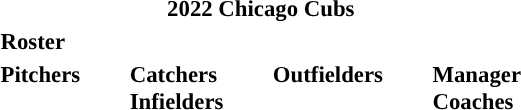<table class="toccolours" style="font-size: 95%;">
<tr>
<th colspan="10">2022 Chicago Cubs</th>
</tr>
<tr>
<td colspan="10"><strong>Roster</strong></td>
</tr>
<tr>
<td valign="top"><strong>Pitchers</strong><br> 
 
 
 
 
 
 

 
  
 
 
 
 
 
 
 
 
 
 
 
 


   
 
 
 
 
 
 
 
 
 
 
 
 
 
</td>
<td width="25px"></td>
<td valign="top"><strong>Catchers</strong><br> 
 
 
<strong>Infielders</strong> 
 
 
 
 
 
 

 
 
 
 
</td>
<td width="25px"></td>
<td valign="top"><strong>Outfielders</strong><br> 
 
 
 
 
 
 
 
 
</td>
<td width="25px"></td>
<td valign="top"><strong>Manager</strong><br>
<strong>Coaches</strong>
 
 
 
 
 
 
 
 
 
 
 
 
 </td>
</tr>
<tr>
</tr>
</table>
